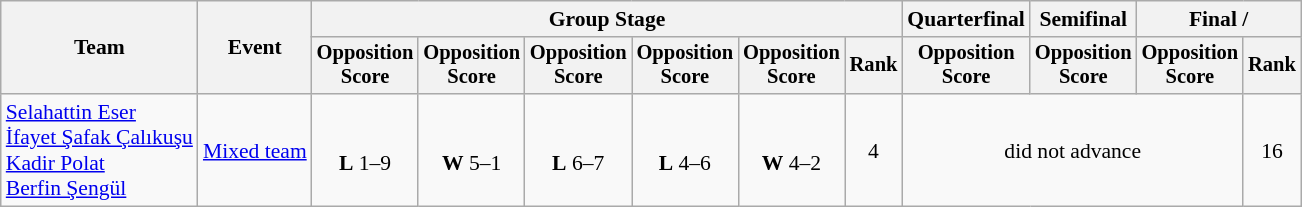<table class="wikitable" style="font-size:90%">
<tr>
<th rowspan=2>Team</th>
<th rowspan=2>Event</th>
<th colspan=6>Group Stage</th>
<th>Quarterfinal</th>
<th>Semifinal</th>
<th colspan=2>Final / </th>
</tr>
<tr style="font-size:95%">
<th>Opposition<br>Score</th>
<th>Opposition<br>Score</th>
<th>Opposition<br>Score</th>
<th>Opposition<br>Score</th>
<th>Opposition<br>Score</th>
<th>Rank</th>
<th>Opposition<br>Score</th>
<th>Opposition<br>Score</th>
<th>Opposition<br>Score</th>
<th>Rank</th>
</tr>
<tr align=center>
<td align=left><a href='#'>Selahattin Eser</a><br><a href='#'>İfayet Şafak Çalıkuşu</a><br><a href='#'>Kadir Polat</a><br><a href='#'>Berfin Şengül</a></td>
<td align=left><a href='#'>Mixed team</a></td>
<td><br><strong>L</strong> 1–9</td>
<td><br><strong>W</strong> 5–1</td>
<td><br><strong>L</strong> 6–7</td>
<td><br><strong>L</strong> 4–6</td>
<td><br><strong>W</strong> 4–2</td>
<td>4</td>
<td align=center colspan=3>did not advance</td>
<td>16</td>
</tr>
</table>
